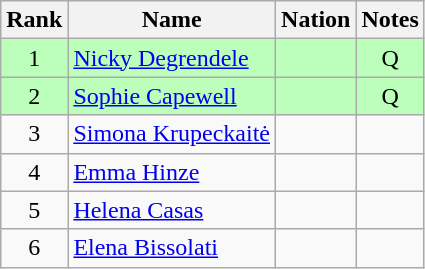<table class="wikitable sortable" style="text-align:center">
<tr>
<th>Rank</th>
<th>Name</th>
<th>Nation</th>
<th>Notes</th>
</tr>
<tr bgcolor=bbffbb>
<td>1</td>
<td align=left><a href='#'>Nicky Degrendele</a></td>
<td align=left></td>
<td>Q</td>
</tr>
<tr bgcolor=bbffbb>
<td>2</td>
<td align=left><a href='#'>Sophie Capewell</a></td>
<td align=left></td>
<td>Q</td>
</tr>
<tr>
<td>3</td>
<td align=left><a href='#'>Simona Krupeckaitė</a></td>
<td align=left></td>
<td></td>
</tr>
<tr>
<td>4</td>
<td align=left><a href='#'>Emma Hinze</a></td>
<td align=left></td>
<td></td>
</tr>
<tr>
<td>5</td>
<td align=left><a href='#'>Helena Casas</a></td>
<td align=left></td>
<td></td>
</tr>
<tr>
<td>6</td>
<td align=left><a href='#'>Elena Bissolati</a></td>
<td align=left></td>
<td></td>
</tr>
</table>
